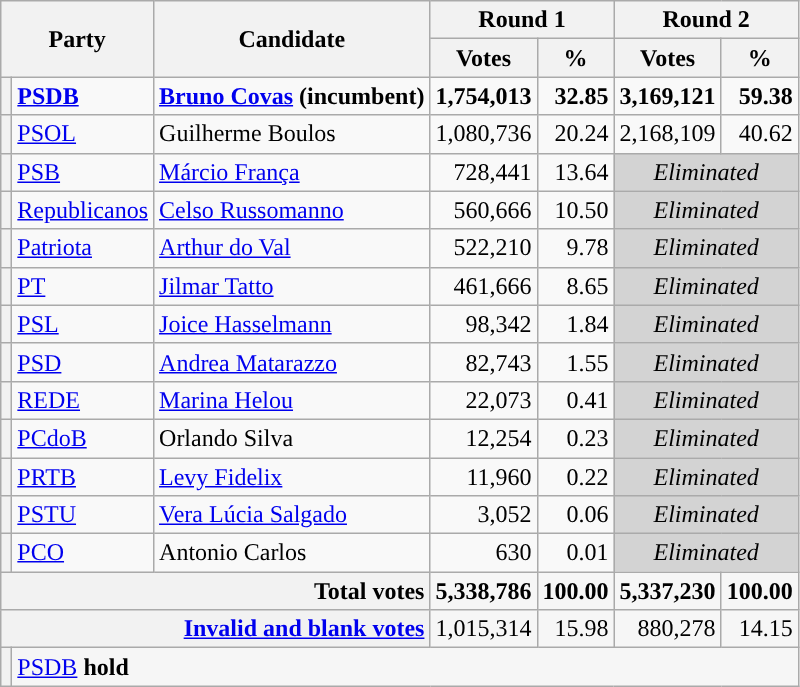<table class="wikitable sortable" style="text-align:right">
<tr>
<th colspan=2 rowspan=2>Party</th>
<th rowspan=2>Candidate</th>
<th colspan=2>Round 1</th>
<th colspan=2>Round 2</th>
</tr>
<tr>
<th>Votes</th>
<th>%</th>
<th>Votes</th>
<th>%</th>
</tr>
<tr>
<th style="background-color:"></th>
<td style="text-align:left"><strong><a href='#'>PSDB</a></strong></td>
<td style="text-align:left"><strong><a href='#'>Bruno Covas</a> (incumbent)</strong></td>
<td><strong>1,754,013</strong></td>
<td><strong>32.85</strong></td>
<td><strong>3,169,121</strong></td>
<td><strong>59.38</strong></td>
</tr>
<tr>
<th style="background-color:"></th>
<td style="text-align:left"><a href='#'>PSOL</a></td>
<td style="text-align:left">Guilherme Boulos</td>
<td>1,080,736</td>
<td>20.24</td>
<td>2,168,109</td>
<td>40.62</td>
</tr>
<tr>
<th style="background-color:"></th>
<td style="text-align:left"><a href='#'>PSB</a></td>
<td style="text-align:left"><a href='#'>Márcio França</a></td>
<td>728,441</td>
<td>13.64</td>
<td colspan="2"  style="background:lightgrey; text-align:center;"><em>Eliminated</em></td>
</tr>
<tr>
<th style="background-color:"></th>
<td style="text-align:left"><a href='#'>Republicanos</a></td>
<td style="text-align:left"><a href='#'>Celso Russomanno</a></td>
<td>560,666</td>
<td>10.50</td>
<td colspan="2"  style="background:lightgrey; text-align:center;"><em>Eliminated</em></td>
</tr>
<tr>
<th style="background-color:"></th>
<td style="text-align:left"><a href='#'>Patriota</a></td>
<td style="text-align:left"><a href='#'>Arthur do Val</a></td>
<td>522,210</td>
<td>9.78</td>
<td colspan="2"  style="background:lightgrey; text-align:center;"><em>Eliminated</em></td>
</tr>
<tr>
<th style="background-color:"></th>
<td style="text-align:left"><a href='#'>PT</a></td>
<td style="text-align:left"><a href='#'>Jilmar Tatto</a></td>
<td>461,666</td>
<td>8.65</td>
<td colspan="2"  style="background:lightgrey; text-align:center;"><em>Eliminated</em></td>
</tr>
<tr>
<th style="background-color:"></th>
<td style="text-align:left"><a href='#'>PSL</a></td>
<td style="text-align:left"><a href='#'>Joice Hasselmann</a></td>
<td>98,342</td>
<td>1.84</td>
<td colspan="2"  style="background:lightgrey; text-align:center;"><em>Eliminated</em></td>
</tr>
<tr>
<th style="background-color:"></th>
<td style="text-align:left"><a href='#'>PSD</a></td>
<td style="text-align:left"><a href='#'>Andrea Matarazzo</a></td>
<td>82,743</td>
<td>1.55</td>
<td colspan="2"  style="background:lightgrey; text-align:center;"><em>Eliminated</em></td>
</tr>
<tr>
<th style="background-color:"></th>
<td style="text-align:left"><a href='#'>REDE</a></td>
<td style="text-align:left"><a href='#'>Marina Helou</a></td>
<td>22,073</td>
<td>0.41</td>
<td colspan="2"  style="background:lightgrey; text-align:center;"><em>Eliminated</em></td>
</tr>
<tr>
<th style="background-color:"></th>
<td style="text-align:left"><a href='#'>PCdoB</a></td>
<td style="text-align:left">Orlando Silva</td>
<td>12,254</td>
<td>0.23</td>
<td colspan="2"  style="background:lightgrey; text-align:center;"><em>Eliminated</em></td>
</tr>
<tr>
<th style="background-color:"></th>
<td style="text-align:left"><a href='#'>PRTB</a></td>
<td style="text-align:left"><a href='#'>Levy Fidelix</a></td>
<td>11,960</td>
<td>0.22</td>
<td colspan="2"  style="background:lightgrey; text-align:center;"><em>Eliminated</em></td>
</tr>
<tr>
<th style="background-color:"></th>
<td style="text-align:left"><a href='#'>PSTU</a></td>
<td style="text-align:left"><a href='#'>Vera Lúcia Salgado</a></td>
<td>3,052</td>
<td>0.06</td>
<td colspan="2"  style="background:lightgrey; text-align:center;"><em>Eliminated</em></td>
</tr>
<tr>
<th style="background-color:"></th>
<td style="text-align:left"><a href='#'>PCO</a></td>
<td style="text-align:left">Antonio Carlos</td>
<td>630</td>
<td>0.01</td>
<td colspan="2"  style="background:lightgrey; text-align:center;"><em>Eliminated</em></td>
</tr>
<tr class="sortbottom" style="background:#f6f6f6;">
<th colspan=3 scope="row" style="text-align:right;">Total votes</th>
<td><strong>5,338,786</strong></td>
<td><strong>100.00</strong></td>
<td><strong>5,337,230</strong></td>
<td><strong>100.00</strong></td>
</tr>
<tr class="sortbottom" style="background:#f6f6f6;">
<th colspan=3 scope="row" style="text-align:right;"><a href='#'>Invalid and blank votes</a></th>
<td>1,015,314</td>
<td>15.98</td>
<td>880,278</td>
<td>14.15</td>
</tr>
<tr class="sortbottom" style="background:#f6f6f6;">
<th style="background-color:"></th>
<td style="text-align:left" colspan=6><a href='#'>PSDB</a> <strong>hold</strong></td>
</tr>
</table>
